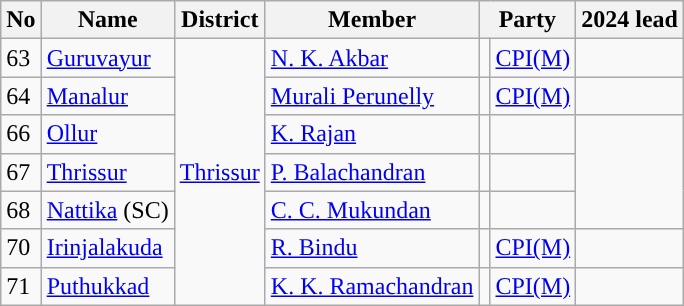<table class="wikitable">
<tr>
<th>No</th>
<th>Name</th>
<th>District</th>
<th>Member</th>
<th colspan="2">Party</th>
<th colspan="2">2024 lead</th>
</tr>
<tr>
<td>63</td>
<td><a href='#'>Guruvayur</a></td>
<td rowspan="7"><a href='#'>Thrissur</a></td>
<td><a href='#'>N. K. Akbar</a></td>
<td style="background-color: "></td>
<td><a href='#'>CPI(M)</a></td>
<td></td>
</tr>
<tr>
<td>64</td>
<td><a href='#'>Manalur</a></td>
<td><a href='#'>Murali Perunelly</a></td>
<td style="background-color: "></td>
<td><a href='#'>CPI(M)</a></td>
<td></td>
</tr>
<tr>
<td>66</td>
<td><a href='#'>Ollur</a></td>
<td><a href='#'>K. Rajan</a></td>
<td></td>
<td></td>
</tr>
<tr>
<td>67</td>
<td><a href='#'>Thrissur</a></td>
<td><a href='#'>P. Balachandran</a></td>
<td></td>
<td></td>
</tr>
<tr>
<td>68</td>
<td><a href='#'>Nattika</a> (SC)</td>
<td><a href='#'>C. C. Mukundan</a></td>
<td></td>
<td></td>
</tr>
<tr>
<td>70</td>
<td><a href='#'>Irinjalakuda</a></td>
<td><a href='#'>R. Bindu</a></td>
<td style="background-color: "></td>
<td><a href='#'>CPI(M)</a></td>
<td></td>
</tr>
<tr>
<td>71</td>
<td><a href='#'>Puthukkad</a></td>
<td><a href='#'>K. K. Ramachandran</a></td>
<td style="background-color: "></td>
<td><a href='#'>CPI(M)</a></td>
<td></td>
</tr>
</table>
